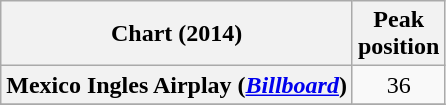<table class="wikitable sortable plainrowheaders">
<tr>
<th scope="col">Chart (2014)</th>
<th scope="col">Peak<br>position</th>
</tr>
<tr>
<th scope="row">Mexico Ingles Airplay (<em><a href='#'>Billboard</a></em>)</th>
<td style="text-align:center;">36</td>
</tr>
<tr>
</tr>
</table>
